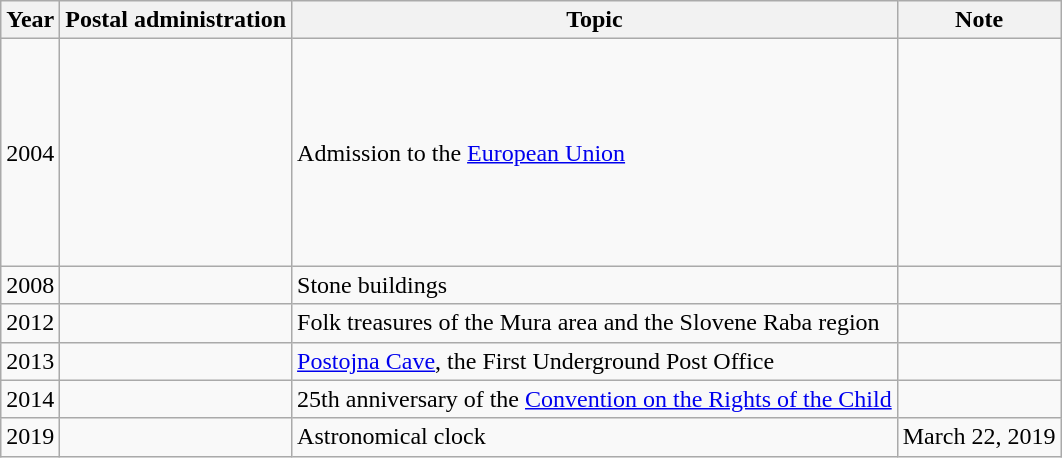<table class="wikitable">
<tr>
<th>Year</th>
<th>Postal administration</th>
<th>Topic</th>
<th>Note</th>
</tr>
<tr>
<td>2004</td>
<td><br><br><br><br><br><br><br><br></td>
<td>Admission to the <a href='#'>European Union</a></td>
<td></td>
</tr>
<tr>
<td>2008</td>
<td></td>
<td>Stone buildings</td>
<td></td>
</tr>
<tr>
<td>2012</td>
<td></td>
<td>Folk treasures of the Mura area and the Slovene Raba region</td>
<td></td>
</tr>
<tr>
<td>2013</td>
<td></td>
<td><a href='#'>Postojna Cave</a>, the First Underground Post Office</td>
<td></td>
</tr>
<tr>
<td>2014</td>
<td></td>
<td>25th anniversary of the <a href='#'>Convention on the Rights of the Child</a></td>
<td></td>
</tr>
<tr>
<td>2019</td>
<td></td>
<td>Astronomical clock</td>
<td>March 22, 2019</td>
</tr>
</table>
